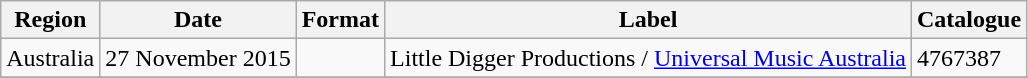<table class="wikitable plainrowheaders">
<tr>
<th scope="col">Region</th>
<th scope="col">Date</th>
<th scope="col">Format</th>
<th scope="col">Label</th>
<th scope="col">Catalogue</th>
</tr>
<tr>
<td>Australia</td>
<td>27 November 2015</td>
<td></td>
<td>Little Digger Productions / <a href='#'>Universal Music Australia</a></td>
<td>4767387</td>
</tr>
<tr>
</tr>
</table>
